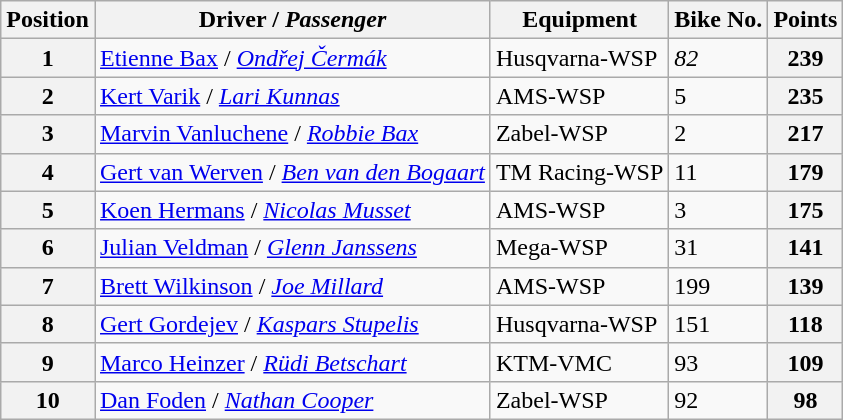<table class="wikitable">
<tr>
<th>Position</th>
<th>Driver / <em>Passenger</em></th>
<th>Equipment</th>
<th>Bike No.</th>
<th>Points</th>
</tr>
<tr>
<th>1</th>
<td> <a href='#'>Etienne Bax</a> /  <em><a href='#'>Ondřej Čermák</a></em></td>
<td>Husqvarna-WSP</td>
<td><em>82</em></td>
<th>239</th>
</tr>
<tr>
<th>2</th>
<td> <a href='#'>Kert Varik</a> /  <em><a href='#'>Lari Kunnas</a></em></td>
<td>AMS-WSP</td>
<td>5</td>
<th>235</th>
</tr>
<tr>
<th>3</th>
<td> <a href='#'>Marvin Vanluchene</a> /  <em><a href='#'>Robbie Bax</a></em></td>
<td>Zabel-WSP</td>
<td>2</td>
<th>217</th>
</tr>
<tr>
<th>4</th>
<td> <a href='#'>Gert van Werven</a> /  <em><a href='#'>Ben van den Bogaart</a></em></td>
<td>TM Racing-WSP</td>
<td>11</td>
<th>179</th>
</tr>
<tr>
<th>5</th>
<td> <a href='#'>Koen Hermans</a> /  <em><a href='#'>Nicolas Musset</a></em></td>
<td>AMS-WSP</td>
<td>3</td>
<th>175</th>
</tr>
<tr>
<th>6</th>
<td> <a href='#'>Julian Veldman</a> /  <em><a href='#'>Glenn Janssens</a></em></td>
<td>Mega-WSP</td>
<td>31</td>
<th>141</th>
</tr>
<tr>
<th>7</th>
<td> <a href='#'>Brett Wilkinson</a> /  <em><a href='#'>Joe Millard</a></em></td>
<td>AMS-WSP</td>
<td>199</td>
<th>139</th>
</tr>
<tr>
<th>8</th>
<td> <a href='#'>Gert Gordejev</a> /  <em><a href='#'>Kaspars Stupelis</a></em></td>
<td>Husqvarna-WSP</td>
<td>151</td>
<th>118</th>
</tr>
<tr>
<th>9</th>
<td> <a href='#'>Marco Heinzer</a> /  <em><a href='#'>Rüdi Betschart</a></em></td>
<td>KTM-VMC</td>
<td>93</td>
<th>109</th>
</tr>
<tr>
<th>10</th>
<td> <a href='#'>Dan Foden</a> /  <em><a href='#'>Nathan Cooper</a></em></td>
<td>Zabel-WSP</td>
<td>92</td>
<th>98</th>
</tr>
</table>
